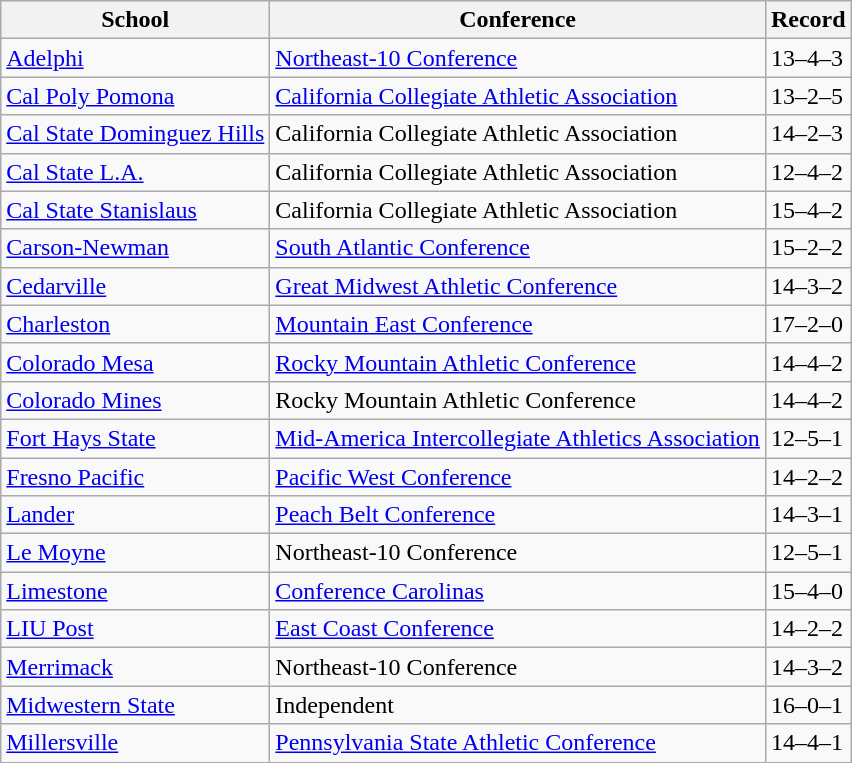<table class="wikitable">
<tr>
<th>School</th>
<th>Conference</th>
<th>Record</th>
</tr>
<tr>
<td><a href='#'>Adelphi</a></td>
<td><a href='#'>Northeast-10 Conference</a></td>
<td>13–4–3</td>
</tr>
<tr>
<td><a href='#'>Cal Poly Pomona</a></td>
<td><a href='#'>California Collegiate Athletic Association</a></td>
<td>13–2–5</td>
</tr>
<tr>
<td><a href='#'>Cal State Dominguez Hills</a></td>
<td>California Collegiate Athletic Association</td>
<td>14–2–3</td>
</tr>
<tr>
<td><a href='#'>Cal State L.A.</a></td>
<td>California Collegiate Athletic Association</td>
<td>12–4–2</td>
</tr>
<tr>
<td><a href='#'>Cal State Stanislaus</a></td>
<td>California Collegiate Athletic Association</td>
<td>15–4–2</td>
</tr>
<tr>
<td><a href='#'>Carson-Newman</a></td>
<td><a href='#'>South Atlantic Conference</a></td>
<td>15–2–2</td>
</tr>
<tr>
<td><a href='#'>Cedarville</a></td>
<td><a href='#'>Great Midwest Athletic Conference</a></td>
<td>14–3–2</td>
</tr>
<tr>
<td><a href='#'>Charleston</a></td>
<td><a href='#'>Mountain East Conference</a></td>
<td>17–2–0</td>
</tr>
<tr>
<td><a href='#'>Colorado Mesa</a></td>
<td><a href='#'>Rocky Mountain Athletic Conference</a></td>
<td>14–4–2</td>
</tr>
<tr>
<td><a href='#'>Colorado Mines</a></td>
<td>Rocky Mountain Athletic Conference</td>
<td>14–4–2</td>
</tr>
<tr>
<td><a href='#'>Fort Hays State</a></td>
<td><a href='#'>Mid-America Intercollegiate Athletics Association</a></td>
<td>12–5–1</td>
</tr>
<tr>
<td><a href='#'>Fresno Pacific</a></td>
<td><a href='#'>Pacific West Conference</a></td>
<td>14–2–2</td>
</tr>
<tr>
<td><a href='#'>Lander</a></td>
<td><a href='#'>Peach Belt Conference</a></td>
<td>14–3–1</td>
</tr>
<tr>
<td><a href='#'>Le Moyne</a></td>
<td>Northeast-10 Conference</td>
<td>12–5–1</td>
</tr>
<tr>
<td><a href='#'>Limestone</a></td>
<td><a href='#'>Conference Carolinas</a></td>
<td>15–4–0</td>
</tr>
<tr>
<td><a href='#'>LIU Post</a></td>
<td><a href='#'>East Coast Conference</a></td>
<td>14–2–2</td>
</tr>
<tr>
<td><a href='#'>Merrimack</a></td>
<td>Northeast-10 Conference</td>
<td>14–3–2</td>
</tr>
<tr>
<td><a href='#'>Midwestern State</a></td>
<td>Independent</td>
<td>16–0–1</td>
</tr>
<tr>
<td><a href='#'>Millersville</a></td>
<td><a href='#'>Pennsylvania State Athletic Conference</a></td>
<td>14–4–1</td>
</tr>
</table>
